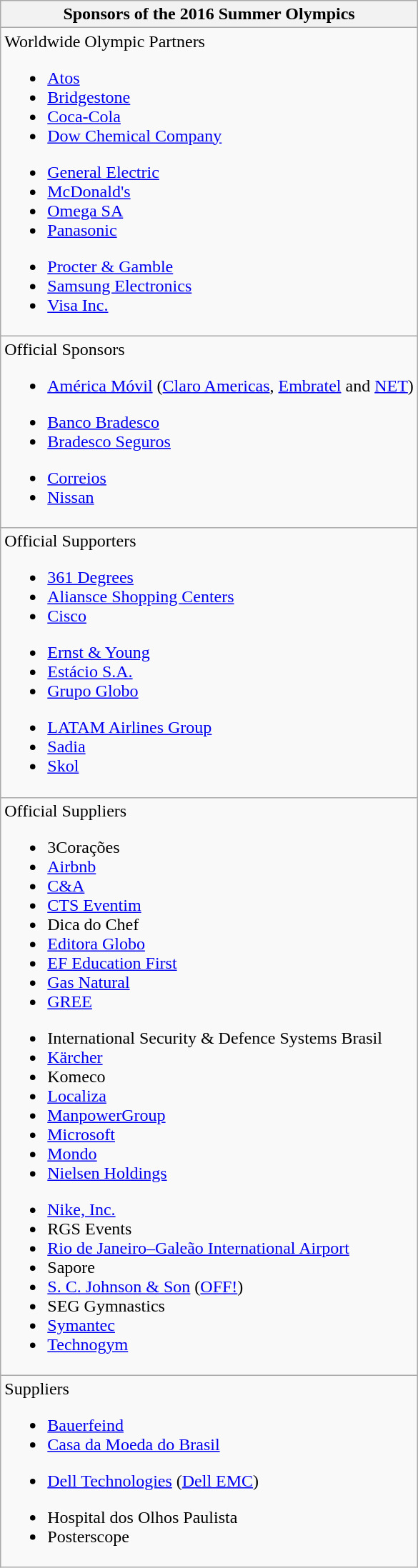<table class="wikitable collapsible " style="float:center; margin:10px;">
<tr>
<th>Sponsors of the 2016 Summer Olympics</th>
</tr>
<tr>
<td>Worldwide Olympic Partners<br>
<ul><li><a href='#'>Atos</a></li><li><a href='#'>Bridgestone</a></li><li><a href='#'>Coca-Cola</a></li><li><a href='#'>Dow Chemical Company</a></li></ul><ul><li><a href='#'>General Electric</a></li><li><a href='#'>McDonald's</a></li><li><a href='#'>Omega SA</a></li><li><a href='#'>Panasonic</a></li></ul><ul><li><a href='#'>Procter & Gamble</a></li><li><a href='#'>Samsung Electronics</a></li><li><a href='#'>Visa Inc.</a></li></ul></td>
</tr>
<tr>
<td>Official Sponsors<br>
<ul><li><a href='#'>América Móvil</a> (<a href='#'>Claro Americas</a>, <a href='#'>Embratel</a> and <a href='#'>NET</a>)</li></ul><ul><li><a href='#'>Banco Bradesco</a></li><li><a href='#'>Bradesco Seguros</a></li></ul><ul><li><a href='#'>Correios</a></li><li><a href='#'>Nissan</a></li></ul></td>
</tr>
<tr>
<td>Official Supporters<br>
<ul><li><a href='#'>361 Degrees</a></li><li><a href='#'>Aliansce Shopping Centers</a></li><li><a href='#'>Cisco</a></li></ul><ul><li><a href='#'>Ernst & Young</a></li><li><a href='#'>Estácio S.A.</a></li><li><a href='#'>Grupo Globo</a></li></ul><ul><li><a href='#'>LATAM Airlines Group</a></li><li><a href='#'>Sadia</a></li><li><a href='#'>Skol</a></li></ul></td>
</tr>
<tr>
<td>Official Suppliers<br>
<ul><li>3Corações</li><li><a href='#'>Airbnb</a></li><li><a href='#'>C&A</a></li><li><a href='#'>CTS Eventim</a></li><li>Dica do Chef</li><li><a href='#'>Editora Globo</a></li><li><a href='#'>EF Education First</a></li><li><a href='#'>Gas Natural</a></li><li><a href='#'>GREE</a></li></ul><ul><li>International Security & Defence Systems Brasil</li><li><a href='#'>Kärcher</a></li><li>Komeco</li><li><a href='#'>Localiza</a></li><li><a href='#'>ManpowerGroup</a></li><li><a href='#'>Microsoft</a></li><li><a href='#'>Mondo</a></li><li><a href='#'>Nielsen Holdings</a></li></ul><ul><li><a href='#'>Nike, Inc.</a></li><li>RGS Events</li><li><a href='#'>Rio de Janeiro–Galeão International Airport</a></li><li>Sapore</li><li><a href='#'>S. C. Johnson & Son</a> (<a href='#'>OFF!</a>)</li><li>SEG Gymnastics</li><li><a href='#'>Symantec</a></li><li><a href='#'>Technogym</a></li></ul></td>
</tr>
<tr>
<td>Suppliers<br>
<ul><li><a href='#'>Bauerfeind</a></li><li><a href='#'>Casa da Moeda do Brasil</a></li></ul><ul><li><a href='#'>Dell Technologies</a> (<a href='#'>Dell EMC</a>)</li></ul><ul><li>Hospital dos Olhos Paulista</li><li>Posterscope</li></ul></td>
</tr>
</table>
